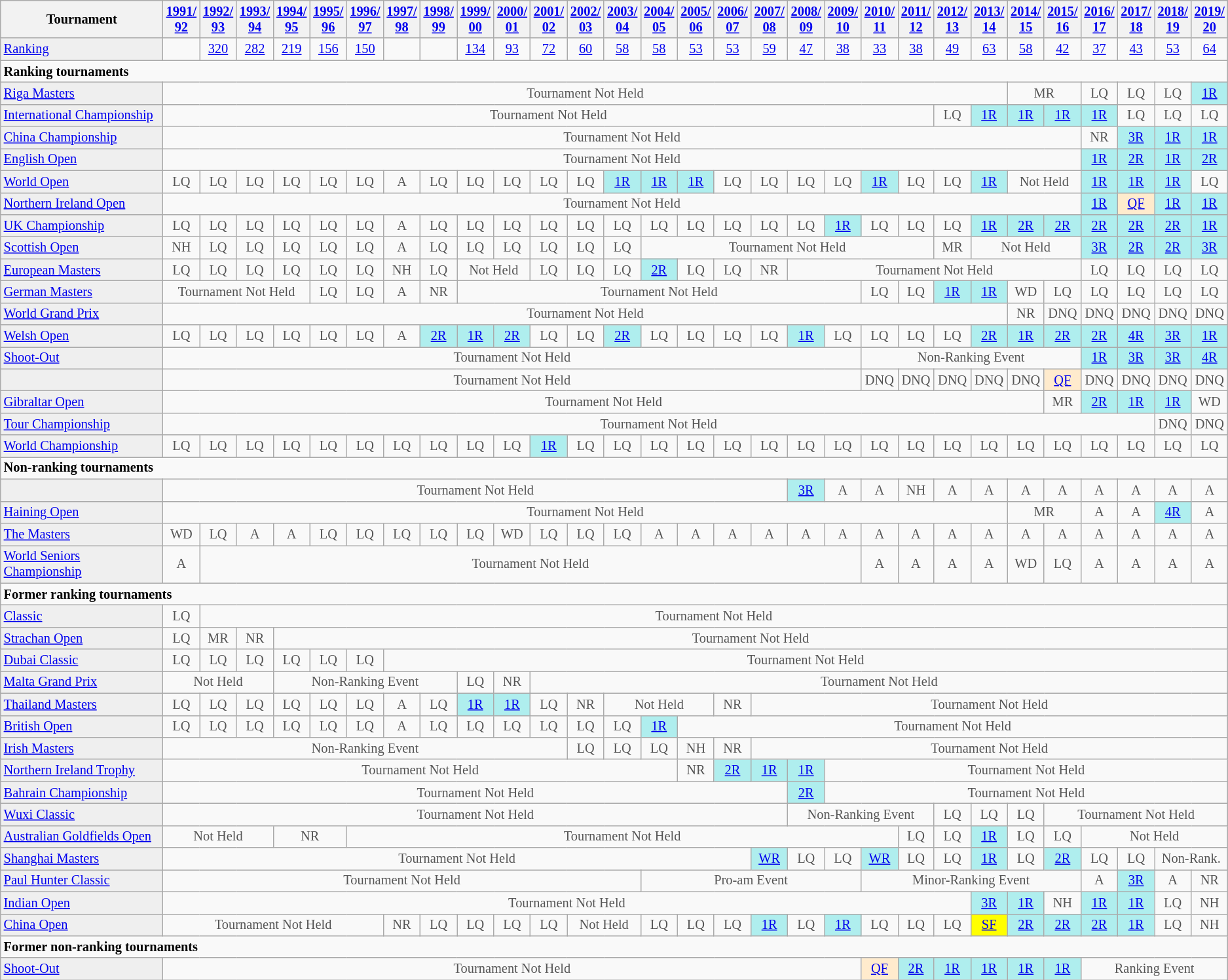<table class="wikitable" style="font-size:85%">
<tr>
<th>Tournament</th>
<th><a href='#'>1991/<br>92</a></th>
<th><a href='#'>1992/<br>93</a></th>
<th><a href='#'>1993/<br>94</a></th>
<th><a href='#'>1994/<br>95</a></th>
<th><a href='#'>1995/<br>96</a></th>
<th><a href='#'>1996/<br>97</a></th>
<th><a href='#'>1997/<br>98</a></th>
<th><a href='#'>1998/<br>99</a></th>
<th><a href='#'>1999/<br>00</a></th>
<th><a href='#'>2000/<br>01</a></th>
<th><a href='#'>2001/<br>02</a></th>
<th><a href='#'>2002/<br>03</a></th>
<th><a href='#'>2003/<br>04</a></th>
<th><a href='#'>2004/<br>05</a></th>
<th><a href='#'>2005/<br>06</a></th>
<th><a href='#'>2006/<br>07</a></th>
<th><a href='#'>2007/<br>08</a></th>
<th><a href='#'>2008/<br>09</a></th>
<th><a href='#'>2009/<br>10</a></th>
<th><a href='#'>2010/<br>11</a></th>
<th><a href='#'>2011/<br>12</a></th>
<th><a href='#'>2012/<br>13</a></th>
<th><a href='#'>2013/<br>14</a></th>
<th><a href='#'>2014/<br>15</a></th>
<th><a href='#'>2015/<br>16</a></th>
<th><a href='#'>2016/<br>17</a></th>
<th><a href='#'>2017/<br>18</a></th>
<th><a href='#'>2018/<br>19</a></th>
<th><a href='#'>2019/<br>20</a></th>
</tr>
<tr>
<td style="background:#EFEFEF;"><a href='#'>Ranking</a></td>
<td style="text-align:center;"></td>
<td style="text-align:center;"><a href='#'>320</a></td>
<td style="text-align:center;"><a href='#'>282</a></td>
<td style="text-align:center;"><a href='#'>219</a></td>
<td style="text-align:center;"><a href='#'>156</a></td>
<td style="text-align:center;"><a href='#'>150</a></td>
<td style="text-align:center;"></td>
<td style="text-align:center;"></td>
<td style="text-align:center;"><a href='#'>134</a></td>
<td style="text-align:center;"><a href='#'>93</a></td>
<td style="text-align:center;"><a href='#'>72</a></td>
<td style="text-align:center;"><a href='#'>60</a></td>
<td style="text-align:center;"><a href='#'>58</a></td>
<td style="text-align:center;"><a href='#'>58</a></td>
<td style="text-align:center;"><a href='#'>53</a></td>
<td style="text-align:center;"><a href='#'>53</a></td>
<td style="text-align:center;"><a href='#'>59</a></td>
<td style="text-align:center;"><a href='#'>47</a></td>
<td style="text-align:center;"><a href='#'>38</a></td>
<td style="text-align:center;"><a href='#'>33</a></td>
<td style="text-align:center;"><a href='#'>38</a></td>
<td style="text-align:center;"><a href='#'>49</a></td>
<td style="text-align:center;"><a href='#'>63</a></td>
<td style="text-align:center;"><a href='#'>58</a></td>
<td style="text-align:center;"><a href='#'>42</a></td>
<td style="text-align:center;"><a href='#'>37</a></td>
<td style="text-align:center;"><a href='#'>43</a></td>
<td style="text-align:center;"><a href='#'>53</a></td>
<td style="text-align:center;"><a href='#'>64</a></td>
</tr>
<tr>
<td colspan="30"><strong>Ranking tournaments</strong></td>
</tr>
<tr>
<td style="background:#EFEFEF;"><a href='#'>Riga Masters</a></td>
<td colspan="23" style="text-align:center; color:#555555;">Tournament Not Held</td>
<td colspan="2" style="text-align:center; color:#555555;">MR</td>
<td style="text-align:center; color:#555555;">LQ</td>
<td style="text-align:center; color:#555555;">LQ</td>
<td style="text-align:center; color:#555555;">LQ</td>
<td style="text-align:center; background:#afeeee;"><a href='#'>1R</a></td>
</tr>
<tr>
<td style="background:#EFEFEF;"><a href='#'>International Championship</a></td>
<td colspan="21" style="text-align:center; color:#555555;">Tournament Not Held</td>
<td style="text-align:center; color:#555555;">LQ</td>
<td style="text-align:center; background:#afeeee;"><a href='#'>1R</a></td>
<td style="text-align:center; background:#afeeee;"><a href='#'>1R</a></td>
<td style="text-align:center; background:#afeeee;"><a href='#'>1R</a></td>
<td style="text-align:center; background:#afeeee;"><a href='#'>1R</a></td>
<td style="text-align:center; color:#555555;">LQ</td>
<td style="text-align:center; color:#555555;">LQ</td>
<td style="text-align:center; color:#555555;">LQ</td>
</tr>
<tr>
<td style="background:#EFEFEF;"><a href='#'>China Championship</a></td>
<td colspan="25" style="text-align:center; color:#555555;">Tournament Not Held</td>
<td style="text-align:center; color:#555555;">NR</td>
<td style="text-align:center; background:#afeeee;"><a href='#'>3R</a></td>
<td style="text-align:center; background:#afeeee;"><a href='#'>1R</a></td>
<td style="text-align:center; background:#afeeee;"><a href='#'>1R</a></td>
</tr>
<tr>
<td style="background:#EFEFEF;"><a href='#'>English Open</a></td>
<td colspan="25" style="text-align:center; color:#555555;">Tournament Not Held</td>
<td style="text-align:center; background:#afeeee;"><a href='#'>1R</a></td>
<td style="text-align:center; background:#afeeee;"><a href='#'>2R</a></td>
<td style="text-align:center; background:#afeeee;"><a href='#'>1R</a></td>
<td style="text-align:center; background:#afeeee;"><a href='#'>2R</a></td>
</tr>
<tr>
<td style="background:#EFEFEF;"><a href='#'>World Open</a></td>
<td style="text-align:center; color:#555555;">LQ</td>
<td style="text-align:center; color:#555555;">LQ</td>
<td style="text-align:center; color:#555555;">LQ</td>
<td style="text-align:center; color:#555555;">LQ</td>
<td style="text-align:center; color:#555555;">LQ</td>
<td style="text-align:center; color:#555555;">LQ</td>
<td style="text-align:center; color:#555555;">A</td>
<td style="text-align:center; color:#555555;">LQ</td>
<td style="text-align:center; color:#555555;">LQ</td>
<td style="text-align:center; color:#555555;">LQ</td>
<td style="text-align:center; color:#555555;">LQ</td>
<td style="text-align:center; color:#555555;">LQ</td>
<td style="text-align:center; background:#afeeee;"><a href='#'>1R</a></td>
<td style="text-align:center; background:#afeeee;"><a href='#'>1R</a></td>
<td style="text-align:center; background:#afeeee;"><a href='#'>1R</a></td>
<td style="text-align:center; color:#555555;">LQ</td>
<td style="text-align:center; color:#555555;">LQ</td>
<td style="text-align:center; color:#555555;">LQ</td>
<td style="text-align:center; color:#555555;">LQ</td>
<td style="text-align:center; background:#afeeee;"><a href='#'>1R</a></td>
<td style="text-align:center; color:#555555;">LQ</td>
<td style="text-align:center; color:#555555;">LQ</td>
<td style="text-align:center; background:#afeeee;"><a href='#'>1R</a></td>
<td colspan="2" style="text-align:center; color:#555555;">Not Held</td>
<td style="text-align:center; background:#afeeee;"><a href='#'>1R</a></td>
<td style="text-align:center; background:#afeeee;"><a href='#'>1R</a></td>
<td style="text-align:center; background:#afeeee;"><a href='#'>1R</a></td>
<td style="text-align:center; color:#555555;">LQ</td>
</tr>
<tr>
<td style="background:#EFEFEF;"><a href='#'>Northern Ireland Open</a></td>
<td colspan="25" style="text-align:center; color:#555555;">Tournament Not Held</td>
<td style="text-align:center; background:#afeeee;"><a href='#'>1R</a></td>
<td style="text-align:center; background:#ffebcd;"><a href='#'>QF</a></td>
<td style="text-align:center; background:#afeeee;"><a href='#'>1R</a></td>
<td style="text-align:center; background:#afeeee;"><a href='#'>1R</a></td>
</tr>
<tr>
<td style="background:#EFEFEF;"><a href='#'>UK Championship</a></td>
<td style="text-align:center; color:#555555;">LQ</td>
<td style="text-align:center; color:#555555;">LQ</td>
<td style="text-align:center; color:#555555;">LQ</td>
<td style="text-align:center; color:#555555;">LQ</td>
<td style="text-align:center; color:#555555;">LQ</td>
<td style="text-align:center; color:#555555;">LQ</td>
<td style="text-align:center; color:#555555;">A</td>
<td style="text-align:center; color:#555555;">LQ</td>
<td style="text-align:center; color:#555555;">LQ</td>
<td style="text-align:center; color:#555555;">LQ</td>
<td style="text-align:center; color:#555555;">LQ</td>
<td style="text-align:center; color:#555555;">LQ</td>
<td style="text-align:center; color:#555555;">LQ</td>
<td style="text-align:center; color:#555555;">LQ</td>
<td style="text-align:center; color:#555555;">LQ</td>
<td style="text-align:center; color:#555555;">LQ</td>
<td style="text-align:center; color:#555555;">LQ</td>
<td style="text-align:center; color:#555555;">LQ</td>
<td style="text-align:center; background:#afeeee;"><a href='#'>1R</a></td>
<td style="text-align:center; color:#555555;">LQ</td>
<td style="text-align:center; color:#555555;">LQ</td>
<td style="text-align:center; color:#555555;">LQ</td>
<td style="text-align:center; background:#afeeee;"><a href='#'>1R</a></td>
<td style="text-align:center; background:#afeeee;"><a href='#'>2R</a></td>
<td style="text-align:center; background:#afeeee;"><a href='#'>2R</a></td>
<td style="text-align:center; background:#afeeee;"><a href='#'>2R</a></td>
<td style="text-align:center; background:#afeeee;"><a href='#'>2R</a></td>
<td style="text-align:center; background:#afeeee;"><a href='#'>2R</a></td>
<td style="text-align:center; background:#afeeee;"><a href='#'>1R</a></td>
</tr>
<tr>
<td style="background:#EFEFEF;"><a href='#'>Scottish Open</a></td>
<td style="text-align:center; color:#555555;">NH</td>
<td style="text-align:center; color:#555555;">LQ</td>
<td style="text-align:center; color:#555555;">LQ</td>
<td style="text-align:center; color:#555555;">LQ</td>
<td style="text-align:center; color:#555555;">LQ</td>
<td style="text-align:center; color:#555555;">LQ</td>
<td style="text-align:center; color:#555555;">A</td>
<td style="text-align:center; color:#555555;">LQ</td>
<td style="text-align:center; color:#555555;">LQ</td>
<td style="text-align:center; color:#555555;">LQ</td>
<td style="text-align:center; color:#555555;">LQ</td>
<td style="text-align:center; color:#555555;">LQ</td>
<td style="text-align:center; color:#555555;">LQ</td>
<td colspan="8" style="text-align:center; color:#555555;">Tournament Not Held</td>
<td style="text-align:center; color:#555555;">MR</td>
<td colspan="3" style="text-align:center; color:#555555;">Not Held</td>
<td style="text-align:center; background:#afeeee;"><a href='#'>3R</a></td>
<td style="text-align:center; background:#afeeee;"><a href='#'>2R</a></td>
<td style="text-align:center; background:#afeeee;"><a href='#'>2R</a></td>
<td style="text-align:center; background:#afeeee;"><a href='#'>3R</a></td>
</tr>
<tr>
<td style="background:#EFEFEF;"><a href='#'>European Masters</a></td>
<td style="text-align:center; color:#555555;">LQ</td>
<td style="text-align:center; color:#555555;">LQ</td>
<td style="text-align:center; color:#555555;">LQ</td>
<td style="text-align:center; color:#555555;">LQ</td>
<td style="text-align:center; color:#555555;">LQ</td>
<td style="text-align:center; color:#555555;">LQ</td>
<td style="text-align:center; color:#555555;">NH</td>
<td style="text-align:center; color:#555555;">LQ</td>
<td colspan="2" style="text-align:center; color:#555555;">Not Held</td>
<td style="text-align:center; color:#555555;">LQ</td>
<td style="text-align:center; color:#555555;">LQ</td>
<td style="text-align:center; color:#555555;">LQ</td>
<td style="text-align:center; background:#afeeee;"><a href='#'>2R</a></td>
<td style="text-align:center; color:#555555;">LQ</td>
<td style="text-align:center; color:#555555;">LQ</td>
<td style="text-align:center; color:#555555;">NR</td>
<td colspan="8" style="text-align:center; color:#555555;">Tournament Not Held</td>
<td style="text-align:center; color:#555555;">LQ</td>
<td style="text-align:center; color:#555555;">LQ</td>
<td style="text-align:center; color:#555555;">LQ</td>
<td style="text-align:center; color:#555555;">LQ</td>
</tr>
<tr>
<td style="background:#EFEFEF;"><a href='#'>German Masters</a></td>
<td colspan="4" style="text-align:center; color:#555555;">Tournament Not Held</td>
<td style="text-align:center; color:#555555;">LQ</td>
<td style="text-align:center; color:#555555;">LQ</td>
<td style="text-align:center; color:#555555;">A</td>
<td style="text-align:center; color:#555555;">NR</td>
<td colspan="11" style="text-align:center; color:#555555;">Tournament Not Held</td>
<td style="text-align:center; color:#555555;">LQ</td>
<td style="text-align:center; color:#555555;">LQ</td>
<td style="text-align:center; background:#afeeee;"><a href='#'>1R</a></td>
<td style="text-align:center; background:#afeeee;"><a href='#'>1R</a></td>
<td style="text-align:center; color:#555555;">WD</td>
<td style="text-align:center; color:#555555;">LQ</td>
<td style="text-align:center; color:#555555;">LQ</td>
<td style="text-align:center; color:#555555;">LQ</td>
<td style="text-align:center; color:#555555;">LQ</td>
<td style="text-align:center; color:#555555;">LQ</td>
</tr>
<tr>
<td style="background:#EFEFEF;"><a href='#'>World Grand Prix</a></td>
<td colspan="23" style="text-align:center; color:#555555;">Tournament Not Held</td>
<td style="text-align:center; color:#555555;">NR</td>
<td style="text-align:center; color:#555555;">DNQ</td>
<td style="text-align:center; color:#555555;">DNQ</td>
<td style="text-align:center; color:#555555;">DNQ</td>
<td style="text-align:center; color:#555555;">DNQ</td>
<td style="text-align:center; color:#555555;">DNQ</td>
</tr>
<tr>
<td style="background:#EFEFEF;"><a href='#'>Welsh Open</a></td>
<td style="text-align:center; color:#555555;">LQ</td>
<td style="text-align:center; color:#555555;">LQ</td>
<td style="text-align:center; color:#555555;">LQ</td>
<td style="text-align:center; color:#555555;">LQ</td>
<td style="text-align:center; color:#555555;">LQ</td>
<td style="text-align:center; color:#555555;">LQ</td>
<td style="text-align:center; color:#555555;">A</td>
<td style="text-align:center; background:#afeeee;"><a href='#'>2R</a></td>
<td style="text-align:center; background:#afeeee;"><a href='#'>1R</a></td>
<td style="text-align:center; background:#afeeee;"><a href='#'>2R</a></td>
<td style="text-align:center; color:#555555;">LQ</td>
<td style="text-align:center; color:#555555;">LQ</td>
<td style="text-align:center; background:#afeeee;"><a href='#'>2R</a></td>
<td style="text-align:center; color:#555555;">LQ</td>
<td style="text-align:center; color:#555555;">LQ</td>
<td style="text-align:center; color:#555555;">LQ</td>
<td style="text-align:center; color:#555555;">LQ</td>
<td style="text-align:center; background:#afeeee;"><a href='#'>1R</a></td>
<td style="text-align:center; color:#555555;">LQ</td>
<td style="text-align:center; color:#555555;">LQ</td>
<td style="text-align:center; color:#555555;">LQ</td>
<td style="text-align:center; color:#555555;">LQ</td>
<td style="text-align:center; background:#afeeee;"><a href='#'>2R</a></td>
<td style="text-align:center; background:#afeeee;"><a href='#'>1R</a></td>
<td style="text-align:center; background:#afeeee;"><a href='#'>2R</a></td>
<td style="text-align:center; background:#afeeee;"><a href='#'>2R</a></td>
<td style="text-align:center; background:#afeeee;"><a href='#'>4R</a></td>
<td style="text-align:center; background:#afeeee;"><a href='#'>3R</a></td>
<td style="text-align:center; background:#afeeee;"><a href='#'>1R</a></td>
</tr>
<tr>
<td style="background:#EFEFEF;"><a href='#'>Shoot-Out</a></td>
<td colspan="19" style="text-align:center; color:#555555;">Tournament Not Held</td>
<td colspan="6" style="text-align:center; color:#555555;">Non-Ranking Event</td>
<td style="text-align:center; background:#afeeee;"><a href='#'>1R</a></td>
<td style="text-align:center; background:#afeeee;"><a href='#'>3R</a></td>
<td style="text-align:center; background:#afeeee;"><a href='#'>3R</a></td>
<td style="text-align:center; background:#afeeee;"><a href='#'>4R</a></td>
</tr>
<tr>
<td style="background:#EFEFEF;"></td>
<td colspan="19" style="text-align:center; color:#555555;">Tournament Not Held</td>
<td style="text-align:center; color:#555555;">DNQ</td>
<td style="text-align:center; color:#555555;">DNQ</td>
<td style="text-align:center; color:#555555;">DNQ</td>
<td style="text-align:center; color:#555555;">DNQ</td>
<td style="text-align:center; color:#555555;">DNQ</td>
<td style="text-align:center; background:#ffebcd;"><a href='#'>QF</a></td>
<td style="text-align:center; color:#555555;">DNQ</td>
<td style="text-align:center; color:#555555;">DNQ</td>
<td style="text-align:center; color:#555555;">DNQ</td>
<td style="text-align:center; color:#555555;">DNQ</td>
</tr>
<tr>
<td style="background:#EFEFEF;"><a href='#'>Gibraltar Open</a></td>
<td colspan="24" style="text-align:center; color:#555555;">Tournament Not Held</td>
<td style="text-align:center; color:#555555;">MR</td>
<td style="text-align:center; background:#afeeee;"><a href='#'>2R</a></td>
<td style="text-align:center; background:#afeeee;"><a href='#'>1R</a></td>
<td style="text-align:center; background:#afeeee;"><a href='#'>1R</a></td>
<td style="text-align:center; color:#555555;">WD</td>
</tr>
<tr>
<td style="background:#EFEFEF;"><a href='#'>Tour Championship</a></td>
<td colspan="27" style="text-align:center; color:#555555;">Tournament Not Held</td>
<td style="text-align:center; color:#555555;">DNQ</td>
<td style="text-align:center; color:#555555;">DNQ</td>
</tr>
<tr>
<td style="background:#EFEFEF;"><a href='#'>World Championship</a></td>
<td style="text-align:center; color:#555555;">LQ</td>
<td style="text-align:center; color:#555555;">LQ</td>
<td style="text-align:center; color:#555555;">LQ</td>
<td style="text-align:center; color:#555555;">LQ</td>
<td style="text-align:center; color:#555555;">LQ</td>
<td style="text-align:center; color:#555555;">LQ</td>
<td style="text-align:center; color:#555555;">LQ</td>
<td style="text-align:center; color:#555555;">LQ</td>
<td style="text-align:center; color:#555555;">LQ</td>
<td style="text-align:center; color:#555555;">LQ</td>
<td style="text-align:center; background:#afeeee;"><a href='#'>1R</a></td>
<td style="text-align:center; color:#555555;">LQ</td>
<td style="text-align:center; color:#555555;">LQ</td>
<td style="text-align:center; color:#555555;">LQ</td>
<td style="text-align:center; color:#555555;">LQ</td>
<td style="text-align:center; color:#555555;">LQ</td>
<td style="text-align:center; color:#555555;">LQ</td>
<td style="text-align:center; color:#555555;">LQ</td>
<td style="text-align:center; color:#555555;">LQ</td>
<td style="text-align:center; color:#555555;">LQ</td>
<td style="text-align:center; color:#555555;">LQ</td>
<td style="text-align:center; color:#555555;">LQ</td>
<td style="text-align:center; color:#555555;">LQ</td>
<td style="text-align:center; color:#555555;">LQ</td>
<td style="text-align:center; color:#555555;">LQ</td>
<td style="text-align:center; color:#555555;">LQ</td>
<td style="text-align:center; color:#555555;">LQ</td>
<td style="text-align:center; color:#555555;">LQ</td>
<td style="text-align:center; color:#555555;">LQ</td>
</tr>
<tr>
<td colspan="30"><strong>Non-ranking tournaments</strong></td>
</tr>
<tr>
<td style="background:#EFEFEF;"></td>
<td colspan="17" style="text-align:center; color:#555555;">Tournament Not Held</td>
<td align="center" style="background:#afeeee;"><a href='#'>3R</a></td>
<td align="center" style="color:#555555;">A</td>
<td align="center" style="color:#555555;">A</td>
<td style="text-align:center; color:#555555;">NH</td>
<td align="center" style="color:#555555;">A</td>
<td style="text-align:center; color:#555555;">A</td>
<td style="text-align:center; color:#555555;">A</td>
<td style="text-align:center; color:#555555;">A</td>
<td style="text-align:center; color:#555555;">A</td>
<td style="text-align:center; color:#555555;">A</td>
<td style="text-align:center; color:#555555;">A</td>
<td style="text-align:center; color:#555555;">A</td>
</tr>
<tr>
<td style="background:#EFEFEF;"><a href='#'>Haining Open</a></td>
<td colspan="23" style="text-align:center; color:#555555;">Tournament Not Held</td>
<td colspan="2" style="text-align:center; color:#555555;">MR</td>
<td style="text-align:center; color:#555555;">A</td>
<td style="text-align:center; color:#555555;">A</td>
<td style="text-align:center; background:#afeeee;"><a href='#'>4R</a></td>
<td style="text-align:center; color:#555555;">A</td>
</tr>
<tr>
<td style="background:#EFEFEF;"><a href='#'>The Masters</a></td>
<td style="text-align:center; color:#555555;">WD</td>
<td style="text-align:center; color:#555555;">LQ</td>
<td style="text-align:center; color:#555555;">A</td>
<td style="text-align:center; color:#555555;">A</td>
<td style="text-align:center; color:#555555;">LQ</td>
<td style="text-align:center; color:#555555;">LQ</td>
<td style="text-align:center; color:#555555;">LQ</td>
<td style="text-align:center; color:#555555;">LQ</td>
<td style="text-align:center; color:#555555;">LQ</td>
<td style="text-align:center; color:#555555;">WD</td>
<td style="text-align:center; color:#555555;">LQ</td>
<td style="text-align:center; color:#555555;">LQ</td>
<td style="text-align:center; color:#555555;">LQ</td>
<td style="text-align:center; color:#555555;">A</td>
<td style="text-align:center; color:#555555;">A</td>
<td style="text-align:center; color:#555555;">A</td>
<td style="text-align:center; color:#555555;">A</td>
<td style="text-align:center; color:#555555;">A</td>
<td style="text-align:center; color:#555555;">A</td>
<td style="text-align:center; color:#555555;">A</td>
<td style="text-align:center; color:#555555;">A</td>
<td style="text-align:center; color:#555555;">A</td>
<td style="text-align:center; color:#555555;">A</td>
<td style="text-align:center; color:#555555;">A</td>
<td style="text-align:center; color:#555555;">A</td>
<td style="text-align:center; color:#555555;">A</td>
<td style="text-align:center; color:#555555;">A</td>
<td style="text-align:center; color:#555555;">A</td>
<td style="text-align:center; color:#555555;">A</td>
</tr>
<tr>
<td style="background:#EFEFEF;"><a href='#'>World Seniors Championship</a></td>
<td style="text-align:center; color:#555555;">A</td>
<td align="center" colspan="18" style="color:#555555;">Tournament Not Held</td>
<td style="text-align:center; color:#555555;">A</td>
<td style="text-align:center; color:#555555;">A</td>
<td style="text-align:center; color:#555555;">A</td>
<td style="text-align:center; color:#555555;">A</td>
<td style="text-align:center; color:#555555;">WD</td>
<td style="text-align:center; color:#555555;">LQ</td>
<td style="text-align:center; color:#555555;">A</td>
<td style="text-align:center; color:#555555;">A</td>
<td style="text-align:center; color:#555555;">A</td>
<td style="text-align:center; color:#555555;">A</td>
</tr>
<tr>
<td colspan="30"><strong>Former ranking tournaments</strong></td>
</tr>
<tr>
<td style="background:#EFEFEF;"><a href='#'>Classic</a></td>
<td align="center" style="color:#555555;">LQ</td>
<td align="center" colspan="30" style="color:#555555;">Tournament Not Held</td>
</tr>
<tr>
<td style="background:#EFEFEF;"><a href='#'>Strachan Open</a></td>
<td align="center" style="color:#555555;">LQ</td>
<td align="center" style="color:#555555;">MR</td>
<td align="center" style="color:#555555;">NR</td>
<td align="center" colspan="30" style="color:#555555;">Tournament Not Held</td>
</tr>
<tr>
<td style="background:#EFEFEF;"><a href='#'>Dubai Classic</a></td>
<td style="text-align:center; color:#555555;">LQ</td>
<td style="text-align:center; color:#555555;">LQ</td>
<td style="text-align:center; color:#555555;">LQ</td>
<td style="text-align:center; color:#555555;">LQ</td>
<td style="text-align:center; color:#555555;">LQ</td>
<td style="text-align:center; color:#555555;">LQ</td>
<td colspan="30" style="text-align:center; color:#555555;">Tournament Not Held</td>
</tr>
<tr>
<td style="background:#EFEFEF;"><a href='#'>Malta Grand Prix</a></td>
<td colspan="3" style="text-align:center; color:#555555;">Not Held</td>
<td colspan="5" style="text-align:center; color:#555555;">Non-Ranking Event</td>
<td style="text-align:center; color:#555555;">LQ</td>
<td style="text-align:center; color:#555555;">NR</td>
<td colspan="30" style="text-align:center; color:#555555;">Tournament Not Held</td>
</tr>
<tr>
<td style="background:#EFEFEF;"><a href='#'>Thailand Masters</a></td>
<td style="text-align:center; color:#555555;">LQ</td>
<td style="text-align:center; color:#555555;">LQ</td>
<td style="text-align:center; color:#555555;">LQ</td>
<td style="text-align:center; color:#555555;">LQ</td>
<td style="text-align:center; color:#555555;">LQ</td>
<td style="text-align:center; color:#555555;">LQ</td>
<td style="text-align:center; color:#555555;">A</td>
<td style="text-align:center; color:#555555;">LQ</td>
<td style="text-align:center; background:#afeeee;"><a href='#'>1R</a></td>
<td style="text-align:center; background:#afeeee;"><a href='#'>1R</a></td>
<td style="text-align:center; color:#555555;">LQ</td>
<td style="text-align:center; color:#555555;">NR</td>
<td colspan="3" style="text-align:center; color:#555555;">Not Held</td>
<td style="text-align:center; color:#555555;">NR</td>
<td colspan="30" style="text-align:center; color:#555555;">Tournament Not Held</td>
</tr>
<tr>
<td style="background:#EFEFEF;"><a href='#'>British Open</a></td>
<td style="text-align:center; color:#555555;">LQ</td>
<td style="text-align:center; color:#555555;">LQ</td>
<td style="text-align:center; color:#555555;">LQ</td>
<td style="text-align:center; color:#555555;">LQ</td>
<td style="text-align:center; color:#555555;">LQ</td>
<td style="text-align:center; color:#555555;">LQ</td>
<td style="text-align:center; color:#555555;">A</td>
<td style="text-align:center; color:#555555;">LQ</td>
<td style="text-align:center; color:#555555;">LQ</td>
<td style="text-align:center; color:#555555;">LQ</td>
<td style="text-align:center; color:#555555;">LQ</td>
<td style="text-align:center; color:#555555;">LQ</td>
<td style="text-align:center; color:#555555;">LQ</td>
<td style="text-align:center; background:#afeeee;"><a href='#'>1R</a></td>
<td colspan="30" style="text-align:center; color:#555555;">Tournament Not Held</td>
</tr>
<tr>
<td style="background:#EFEFEF;"><a href='#'>Irish Masters</a></td>
<td colspan="11" style="text-align:center; color:#555555;">Non-Ranking Event</td>
<td style="text-align:center; color:#555555;">LQ</td>
<td style="text-align:center; color:#555555;">LQ</td>
<td style="text-align:center; color:#555555;">LQ</td>
<td style="text-align:center; color:#555555;">NH</td>
<td style="text-align:center; color:#555555;">NR</td>
<td colspan="30" style="text-align:center; color:#555555;">Tournament Not Held</td>
</tr>
<tr>
<td style="background:#EFEFEF;"><a href='#'>Northern Ireland Trophy</a></td>
<td colspan="14" style="text-align:center; color:#555555;">Tournament Not Held</td>
<td style="text-align:center; color:#555555;">NR</td>
<td style="text-align:center; background:#afeeee;"><a href='#'>2R</a></td>
<td style="text-align:center; background:#afeeee;"><a href='#'>1R</a></td>
<td style="text-align:center; background:#afeeee;"><a href='#'>1R</a></td>
<td colspan="30" style="text-align:center; color:#555555;">Tournament Not Held</td>
</tr>
<tr>
<td style="background:#EFEFEF;"><a href='#'>Bahrain Championship</a></td>
<td align="center" colspan="17" style="color:#555555;">Tournament Not Held</td>
<td align="center" style="background:#afeeee;"><a href='#'>2R</a></td>
<td align="center" colspan="30" style="color:#555555;">Tournament Not Held</td>
</tr>
<tr>
<td style="background:#EFEFEF;"><a href='#'>Wuxi Classic</a></td>
<td colspan="17" style="text-align:center; color:#555555;">Tournament Not Held</td>
<td colspan="4" style="text-align:center; color:#555555;">Non-Ranking Event</td>
<td style="text-align:center; color:#555555;">LQ</td>
<td style="text-align:center; color:#555555;">LQ</td>
<td style="text-align:center; color:#555555;">LQ</td>
<td colspan="30" style="text-align:center; color:#555555;">Tournament Not Held</td>
</tr>
<tr>
<td style="background:#EFEFEF;"><a href='#'>Australian Goldfields Open</a></td>
<td colspan="3" style="text-align:center; color:#555555;">Not Held</td>
<td colspan="2" style="text-align:center; color:#555555;">NR</td>
<td colspan="15" style="text-align:center; color:#555555;">Tournament Not Held</td>
<td style="text-align:center; color:#555555;">LQ</td>
<td style="text-align:center; color:#555555;">LQ</td>
<td style="text-align:center; background:#afeeee;"><a href='#'>1R</a></td>
<td style="text-align:center; color:#555555;">LQ</td>
<td style="text-align:center; color:#555555;">LQ</td>
<td colspan="30" style="text-align:center; color:#555555;">Not Held</td>
</tr>
<tr>
<td style="background:#EFEFEF;"><a href='#'>Shanghai Masters</a></td>
<td colspan="16" style="text-align:center; color:#555555;">Tournament Not Held</td>
<td style="text-align:center; background:#afeeee;"><a href='#'>WR</a></td>
<td style="text-align:center; color:#555555;">LQ</td>
<td style="text-align:center; color:#555555;">LQ</td>
<td style="text-align:center; background:#afeeee;"><a href='#'>WR</a></td>
<td style="text-align:center; color:#555555;">LQ</td>
<td style="text-align:center; color:#555555;">LQ</td>
<td style="text-align:center; background:#afeeee;"><a href='#'>1R</a></td>
<td style="text-align:center; color:#555555;">LQ</td>
<td style="text-align:center; background:#afeeee;"><a href='#'>2R</a></td>
<td style="text-align:center; color:#555555;">LQ</td>
<td style="text-align:center; color:#555555;">LQ</td>
<td colspan="2" style="text-align:center; color:#555555;">Non-Rank.</td>
</tr>
<tr>
<td style="background:#EFEFEF;"><a href='#'>Paul Hunter Classic</a></td>
<td colspan="13" style="text-align:center; color:#555555;">Tournament Not Held</td>
<td colspan="6" style="text-align:center; color:#555555;">Pro-am Event</td>
<td colspan="6" style="text-align:center; color:#555555;">Minor-Ranking Event</td>
<td style="text-align:center; color:#555555;">A</td>
<td style="text-align:center; background:#afeeee;"><a href='#'>3R</a></td>
<td style="text-align:center; color:#555555;">A</td>
<td style="text-align:center; color:#555555;">NR</td>
</tr>
<tr>
<td style="background:#EFEFEF;"><a href='#'>Indian Open</a></td>
<td align="center" colspan="22" style="color:#555555;">Tournament Not Held</td>
<td style="text-align:center; background:#afeeee;"><a href='#'>3R</a></td>
<td style="text-align:center; background:#afeeee;"><a href='#'>1R</a></td>
<td style="text-align:center; color:#555555;">NH</td>
<td style="text-align:center; background:#afeeee;"><a href='#'>1R</a></td>
<td align="center" style="background:#afeeee;"><a href='#'>1R</a></td>
<td style="text-align:center; color:#555555;">LQ</td>
<td style="text-align:center; color:#555555;">NH</td>
</tr>
<tr>
<td style="background:#EFEFEF;"><a href='#'>China Open</a></td>
<td colspan="6" style="text-align:center; color:#555555;">Tournament Not Held</td>
<td style="text-align:center; color:#555555;">NR</td>
<td style="text-align:center; color:#555555;">LQ</td>
<td style="text-align:center; color:#555555;">LQ</td>
<td style="text-align:center; color:#555555;">LQ</td>
<td style="text-align:center; color:#555555;">LQ</td>
<td colspan="2" style="text-align:center; color:#555555;">Not Held</td>
<td style="text-align:center; color:#555555;">LQ</td>
<td style="text-align:center; color:#555555;">LQ</td>
<td style="text-align:center; color:#555555;">LQ</td>
<td style="text-align:center; background:#afeeee;"><a href='#'>1R</a></td>
<td style="text-align:center; color:#555555;">LQ</td>
<td style="text-align:center; background:#afeeee;"><a href='#'>1R</a></td>
<td style="text-align:center; color:#555555;">LQ</td>
<td style="text-align:center; color:#555555;">LQ</td>
<td style="text-align:center; color:#555555;">LQ</td>
<td align="center" style="background:yellow;"><a href='#'>SF</a></td>
<td style="text-align:center; background:#afeeee;"><a href='#'>2R</a></td>
<td style="text-align:center; background:#afeeee;"><a href='#'>2R</a></td>
<td style="text-align:center; background:#afeeee;"><a href='#'>2R</a></td>
<td style="text-align:center; background:#afeeee;"><a href='#'>1R</a></td>
<td style="text-align:center; color:#555555;">LQ</td>
<td style="text-align:center; color:#555555;">NH</td>
</tr>
<tr>
<td colspan="30"><strong>Former non-ranking tournaments</strong></td>
</tr>
<tr>
<td style="background:#EFEFEF;"><a href='#'>Shoot-Out</a></td>
<td colspan=19 style="text-align:center; color:#555555;">Tournament Not Held</td>
<td align="center" style="background:#ffebcd;"><a href='#'>QF</a></td>
<td style="text-align:center; background:#afeeee;"><a href='#'>2R</a></td>
<td style="text-align:center; background:#afeeee;"><a href='#'>1R</a></td>
<td style="text-align:center; background:#afeeee;"><a href='#'>1R</a></td>
<td style="text-align:center; background:#afeeee;"><a href='#'>1R</a></td>
<td style="text-align:center; background:#afeeee;"><a href='#'>1R</a></td>
<td colspan="30" style="text-align:center; color:#555555;">Ranking Event</td>
</tr>
</table>
